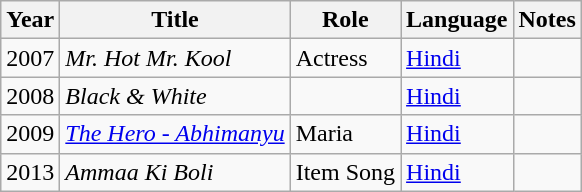<table class="wikitable plainrowheaders sortable" style="margin-right: 0;">
<tr>
<th scope="col">Year</th>
<th scope="col">Title</th>
<th scope="col">Role</th>
<th scope="col">Language</th>
<th scope="col" class="unsortable">Notes</th>
</tr>
<tr>
<td>2007</td>
<td scope="row"><em>Mr. Hot Mr. Kool</em></td>
<td>Actress</td>
<td><a href='#'>Hindi</a></td>
<td></td>
</tr>
<tr>
<td>2008</td>
<td scope="row"><em>Black & White</em></td>
<td></td>
<td><a href='#'>Hindi</a></td>
<td></td>
</tr>
<tr>
<td>2009</td>
<td scope="row"><em><a href='#'>The Hero - Abhimanyu</a></em></td>
<td>Maria</td>
<td><a href='#'>Hindi</a></td>
<td></td>
</tr>
<tr>
<td>2013</td>
<td scope="row"><em>Ammaa Ki Boli</em></td>
<td>Item Song</td>
<td><a href='#'>Hindi</a></td>
<td></td>
</tr>
</table>
